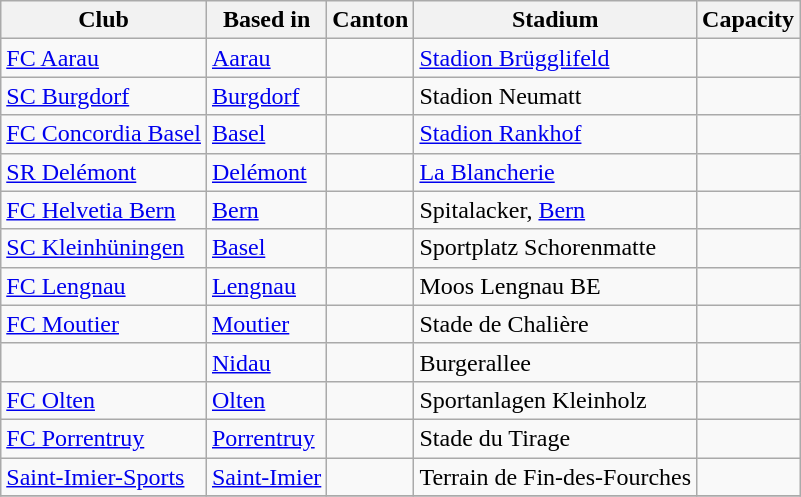<table class="wikitable">
<tr>
<th>Club</th>
<th>Based in</th>
<th>Canton</th>
<th>Stadium</th>
<th>Capacity</th>
</tr>
<tr>
<td><a href='#'>FC Aarau</a></td>
<td><a href='#'>Aarau</a></td>
<td></td>
<td><a href='#'>Stadion Brügglifeld</a></td>
<td></td>
</tr>
<tr>
<td><a href='#'>SC Burgdorf</a></td>
<td><a href='#'>Burgdorf</a></td>
<td></td>
<td>Stadion Neumatt</td>
<td></td>
</tr>
<tr>
<td><a href='#'>FC Concordia Basel</a></td>
<td><a href='#'>Basel</a></td>
<td></td>
<td><a href='#'>Stadion Rankhof</a></td>
<td></td>
</tr>
<tr>
<td><a href='#'>SR Delémont</a></td>
<td><a href='#'>Delémont</a></td>
<td></td>
<td><a href='#'>La Blancherie</a></td>
<td></td>
</tr>
<tr>
<td><a href='#'>FC Helvetia Bern</a></td>
<td><a href='#'>Bern</a></td>
<td></td>
<td>Spitalacker, <a href='#'>Bern</a></td>
<td></td>
</tr>
<tr>
<td><a href='#'>SC Kleinhüningen</a></td>
<td><a href='#'>Basel</a></td>
<td></td>
<td>Sportplatz Schorenmatte</td>
<td></td>
</tr>
<tr>
<td><a href='#'>FC Lengnau</a></td>
<td><a href='#'>Lengnau</a></td>
<td></td>
<td>Moos Lengnau BE</td>
<td></td>
</tr>
<tr>
<td><a href='#'>FC Moutier</a></td>
<td><a href='#'>Moutier</a></td>
<td></td>
<td>Stade de Chalière</td>
<td></td>
</tr>
<tr>
<td></td>
<td><a href='#'>Nidau</a></td>
<td></td>
<td>Burgerallee</td>
<td></td>
</tr>
<tr>
<td><a href='#'>FC Olten</a></td>
<td><a href='#'>Olten</a></td>
<td></td>
<td>Sportanlagen Kleinholz</td>
<td></td>
</tr>
<tr>
<td><a href='#'>FC Porrentruy</a></td>
<td><a href='#'>Porrentruy</a></td>
<td></td>
<td>Stade du Tirage</td>
<td></td>
</tr>
<tr>
<td><a href='#'>Saint-Imier-Sports</a></td>
<td><a href='#'>Saint-Imier</a></td>
<td></td>
<td>Terrain de Fin-des-Fourches</td>
<td></td>
</tr>
<tr>
</tr>
</table>
